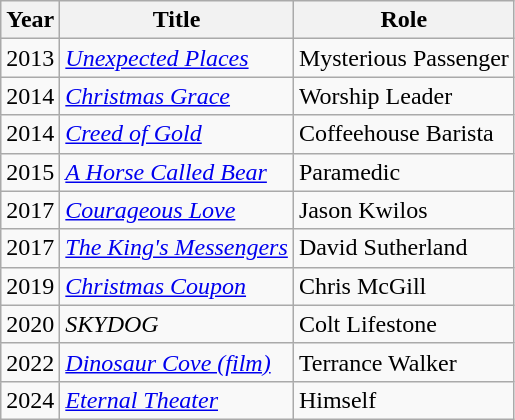<table class="wikitable sortable">
<tr>
<th>Year</th>
<th>Title</th>
<th>Role</th>
</tr>
<tr>
<td>2013</td>
<td><em><a href='#'>Unexpected Places</a></em></td>
<td>Mysterious Passenger</td>
</tr>
<tr>
<td>2014</td>
<td><em><a href='#'>Christmas Grace</a></em></td>
<td>Worship Leader</td>
</tr>
<tr>
<td>2014</td>
<td><em><a href='#'>Creed of Gold</a></em></td>
<td>Coffeehouse Barista</td>
</tr>
<tr>
<td>2015</td>
<td><em><a href='#'>A Horse Called Bear</a></em></td>
<td>Paramedic</td>
</tr>
<tr>
<td>2017</td>
<td><em><a href='#'>Courageous Love</a></em></td>
<td>Jason Kwilos</td>
</tr>
<tr>
<td>2017</td>
<td><em><a href='#'>The King's Messengers</a></em></td>
<td>David Sutherland</td>
</tr>
<tr>
<td>2019</td>
<td><em><a href='#'>Christmas Coupon</a></em></td>
<td>Chris McGill</td>
</tr>
<tr>
<td>2020</td>
<td><em>SKYDOG</em></td>
<td>Colt Lifestone</td>
</tr>
<tr>
<td>2022</td>
<td><em><a href='#'>Dinosaur Cove (film)</a></em></td>
<td>Terrance Walker</td>
</tr>
<tr>
<td>2024</td>
<td><em><a href='#'>Eternal Theater</a></em></td>
<td>Himself</td>
</tr>
</table>
